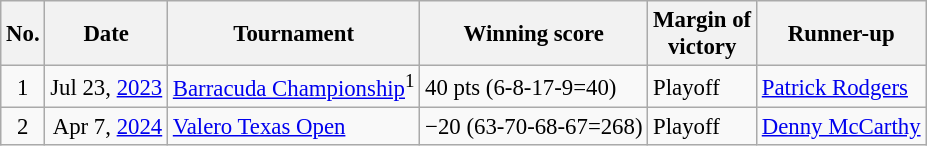<table class="wikitable" style="font-size:95%;">
<tr>
<th>No.</th>
<th>Date</th>
<th>Tournament</th>
<th>Winning score</th>
<th>Margin of<br>victory</th>
<th>Runner-up</th>
</tr>
<tr>
<td align=center>1</td>
<td align=right>Jul 23, <a href='#'>2023</a></td>
<td><a href='#'>Barracuda Championship</a><sup>1</sup></td>
<td>40 pts (6-8-17-9=40)</td>
<td>Playoff</td>
<td> <a href='#'>Patrick Rodgers</a></td>
</tr>
<tr>
<td align=center>2</td>
<td align=right>Apr 7, <a href='#'>2024</a></td>
<td><a href='#'>Valero Texas Open</a></td>
<td>−20 (63-70-68-67=268)</td>
<td>Playoff</td>
<td> <a href='#'>Denny McCarthy</a></td>
</tr>
</table>
